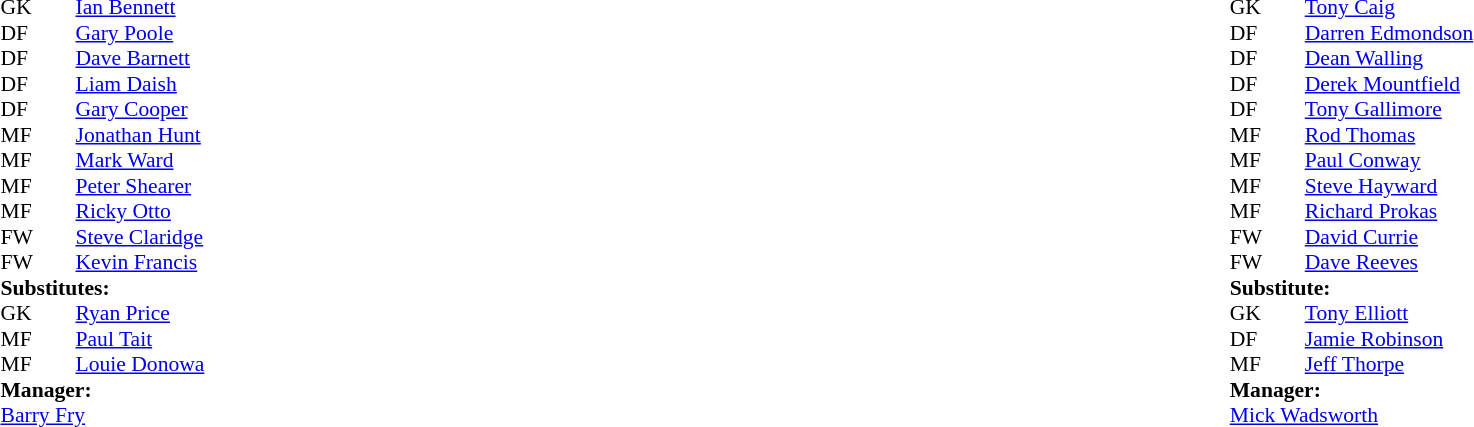<table width="100%">
<tr>
<td valign="top" width="50%"><br><table style="font-size: 90%" cellspacing="0" cellpadding="0">
<tr>
<td colspan="4"></td>
</tr>
<tr>
<th width="25"></th>
<th width="25"></th>
<th width="200"></th>
<th></th>
</tr>
<tr>
<td>GK</td>
<td></td>
<td><a href='#'>Ian Bennett</a></td>
</tr>
<tr>
<td>DF</td>
<td></td>
<td><a href='#'>Gary Poole</a></td>
</tr>
<tr>
<td>DF</td>
<td></td>
<td><a href='#'>Dave Barnett</a></td>
</tr>
<tr>
<td>DF</td>
<td></td>
<td><a href='#'>Liam Daish</a></td>
</tr>
<tr>
<td>DF</td>
<td></td>
<td><a href='#'>Gary Cooper</a></td>
</tr>
<tr>
<td>MF</td>
<td></td>
<td><a href='#'>Jonathan Hunt</a></td>
</tr>
<tr>
<td>MF</td>
<td></td>
<td><a href='#'>Mark Ward</a></td>
</tr>
<tr>
<td>MF</td>
<td></td>
<td><a href='#'>Peter Shearer</a></td>
<td></td>
</tr>
<tr>
<td>MF</td>
<td></td>
<td><a href='#'>Ricky Otto</a></td>
</tr>
<tr>
<td>FW</td>
<td></td>
<td><a href='#'>Steve Claridge</a></td>
</tr>
<tr>
<td>FW</td>
<td></td>
<td><a href='#'>Kevin Francis</a></td>
<td></td>
</tr>
<tr>
<td colspan=3><strong>Substitutes:</strong></td>
</tr>
<tr>
<td>GK</td>
<td></td>
<td><a href='#'>Ryan Price</a></td>
</tr>
<tr>
<td>MF</td>
<td></td>
<td><a href='#'>Paul Tait</a></td>
<td></td>
</tr>
<tr>
<td>MF</td>
<td></td>
<td><a href='#'>Louie Donowa</a></td>
<td></td>
</tr>
<tr>
<td colspan=4><strong>Manager:</strong></td>
</tr>
<tr>
<td colspan="4"><a href='#'>Barry Fry</a></td>
</tr>
</table>
</td>
<td valign="top" width="50%"><br><table style="font-size: 90%" cellspacing="0" cellpadding="0" align="center">
<tr>
<td colspan="4"></td>
</tr>
<tr>
<th width="25"></th>
<th width="25"></th>
<th width="200"></th>
<th></th>
</tr>
<tr>
</tr>
<tr>
<td>GK</td>
<td></td>
<td><a href='#'>Tony Caig</a></td>
</tr>
<tr>
<td>DF</td>
<td></td>
<td><a href='#'>Darren Edmondson</a></td>
</tr>
<tr>
<td>DF</td>
<td></td>
<td><a href='#'>Dean Walling</a></td>
</tr>
<tr>
<td>DF</td>
<td></td>
<td><a href='#'>Derek Mountfield</a></td>
<td></td>
</tr>
<tr>
<td>DF</td>
<td></td>
<td><a href='#'>Tony Gallimore</a></td>
</tr>
<tr>
<td>MF</td>
<td></td>
<td><a href='#'>Rod Thomas</a></td>
</tr>
<tr>
<td>MF</td>
<td></td>
<td><a href='#'>Paul Conway</a></td>
</tr>
<tr>
<td>MF</td>
<td></td>
<td><a href='#'>Steve Hayward</a></td>
</tr>
<tr>
<td>MF</td>
<td></td>
<td><a href='#'>Richard Prokas</a></td>
<td></td>
</tr>
<tr>
<td>FW</td>
<td></td>
<td><a href='#'>David Currie</a></td>
</tr>
<tr>
<td>FW</td>
<td></td>
<td><a href='#'>Dave Reeves</a></td>
</tr>
<tr>
<td colspan=4><strong>Substitute:</strong></td>
</tr>
<tr>
<td>GK</td>
<td></td>
<td><a href='#'>Tony Elliott</a></td>
</tr>
<tr>
<td>DF</td>
<td></td>
<td><a href='#'>Jamie Robinson</a></td>
<td></td>
</tr>
<tr>
<td>MF</td>
<td></td>
<td><a href='#'>Jeff Thorpe</a></td>
<td></td>
</tr>
<tr>
<td colspan=4><strong>Manager:</strong></td>
</tr>
<tr>
<td colspan="4"><a href='#'>Mick Wadsworth</a></td>
</tr>
</table>
</td>
</tr>
</table>
